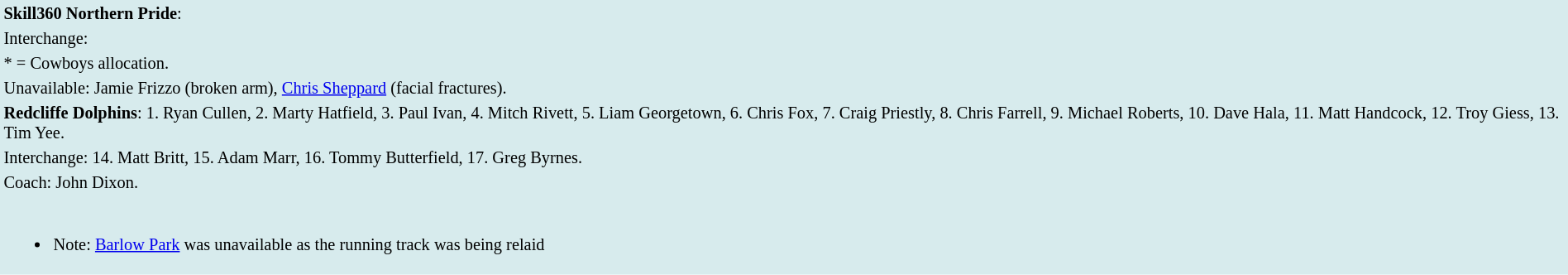<table style="background:#d7ebed; font-size:85%; width:100%;">
<tr>
<td><strong>Skill360 Northern Pride</strong>:             </td>
</tr>
<tr>
<td>Interchange:    </td>
</tr>
<tr>
<td>* = Cowboys allocation.</td>
</tr>
<tr>
<td>Unavailable: Jamie Frizzo (broken arm), <a href='#'>Chris Sheppard</a> (facial fractures).</td>
</tr>
<tr>
<td><strong>Redcliffe Dolphins</strong>: 1. Ryan Cullen, 2. Marty Hatfield, 3. Paul Ivan, 4. Mitch Rivett, 5. Liam Georgetown, 6. Chris Fox, 7. Craig Priestly, 8. Chris Farrell, 9. Michael Roberts, 10. Dave Hala, 11. Matt Handcock, 12. Troy Giess, 13. Tim Yee.</td>
</tr>
<tr>
<td>Interchange: 14. Matt Britt, 15. Adam Marr, 16. Tommy Butterfield, 17. Greg Byrnes.</td>
</tr>
<tr>
<td>Coach: John Dixon.</td>
</tr>
<tr>
<td><br><ul><li>Note: <a href='#'>Barlow Park</a> was unavailable as the running track was being relaid</li></ul></td>
</tr>
</table>
